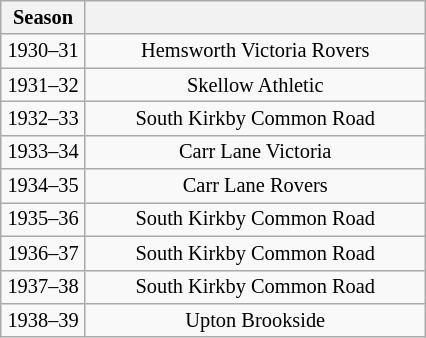<table class="wikitable" style="text-align: center; font-size:85%">
<tr>
<th width=50>Season</th>
<th width=220></th>
</tr>
<tr>
<td>1930–31</td>
<td>Hemsworth Victoria Rovers</td>
</tr>
<tr>
<td>1931–32</td>
<td>Skellow Athletic</td>
</tr>
<tr>
<td>1932–33</td>
<td>South Kirkby Common Road</td>
</tr>
<tr>
<td>1933–34</td>
<td>Carr Lane Victoria</td>
</tr>
<tr>
<td>1934–35</td>
<td>Carr Lane Rovers</td>
</tr>
<tr>
<td>1935–36</td>
<td>South Kirkby Common Road</td>
</tr>
<tr>
<td>1936–37</td>
<td>South Kirkby Common Road</td>
</tr>
<tr>
<td>1937–38</td>
<td>South Kirkby Common Road</td>
</tr>
<tr>
<td>1938–39</td>
<td>Upton Brookside</td>
</tr>
</table>
